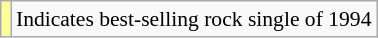<table class="wikitable" style="font-size:90%;">
<tr>
<td style="background-color:#FFFF99"></td>
<td>Indicates best-selling rock single of 1994</td>
</tr>
</table>
